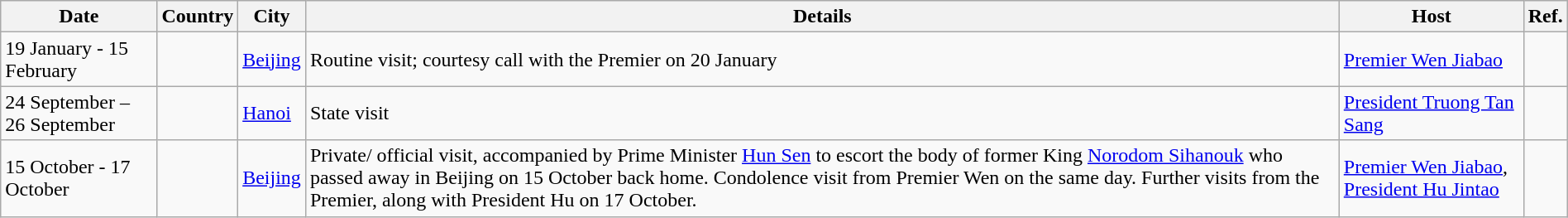<table class="wikitable sortable" border="1" style="margin: 1em auto 1em auto">
<tr>
<th>Date</th>
<th>Country</th>
<th>City</th>
<th>Details</th>
<th>Host</th>
<th>Ref.</th>
</tr>
<tr>
<td>19 January - 15 February</td>
<td></td>
<td><a href='#'>Beijing</a></td>
<td>Routine visit; courtesy call with the Premier on 20 January</td>
<td><a href='#'>Premier Wen Jiabao</a></td>
<td></td>
</tr>
<tr>
<td>24 September – 26 September</td>
<td></td>
<td><a href='#'>Hanoi</a></td>
<td>State visit</td>
<td><a href='#'>President Truong Tan Sang</a></td>
<td></td>
</tr>
<tr>
<td>15 October - 17 October</td>
<td></td>
<td><a href='#'>Beijing</a></td>
<td>Private/ official visit, accompanied by Prime Minister <a href='#'>Hun Sen</a> to escort the body of former King <a href='#'>Norodom Sihanouk</a> who passed away in Beijing on 15 October back home. Condolence visit from Premier Wen on the same day. Further visits from the Premier, along with President Hu on 17 October.</td>
<td><a href='#'>Premier Wen Jiabao</a>, <a href='#'>President Hu Jintao</a></td>
<td></td>
</tr>
</table>
